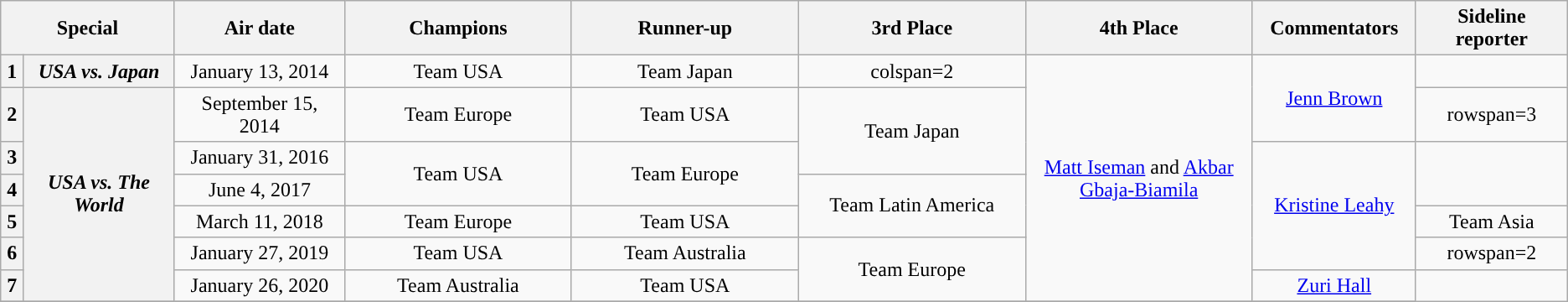<table class="wikitable" style="text-align:center; font-size:100%;">
<tr>
<th style="width:9%;" colspan="2">Special</th>
<th style="width:9%;">Air date</th>
<th style="width:12%;">Champions</th>
<th style="width:12%;">Runner-up</th>
<th style="width:12%;">3rd Place</th>
<th style="width:12%;">4th Place</th>
<th style="width:8%;">Commentators</th>
<th style="width:8%;">Sideline reporter</th>
</tr>
<tr>
<th style=width:1%;">1</th>
<th><em>USA vs. Japan</em></th>
<td>January 13, 2014</td>
<td style=>Team USA</td>
<td style=>Team Japan</td>
<td>colspan=2 </td>
<td style="width:8%;" rowspan="7"><a href='#'>Matt Iseman</a> and <a href='#'>Akbar Gbaja-Biamila</a></td>
<td rowspan="2"><a href='#'>Jenn Brown</a></td>
</tr>
<tr>
<th style=width:1%;">2</th>
<th rowspan=6><em>USA vs. The World</em></th>
<td>September 15, 2014</td>
<td style=>Team Europe</td>
<td style=>Team USA</td>
<td rowspan=2 style=>Team Japan</td>
<td>rowspan=3 </td>
</tr>
<tr>
<th style=width:1%;">3</th>
<td>January 31, 2016</td>
<td rowspan=2 style=>Team USA</td>
<td rowspan=2 style=>Team Europe</td>
<td rowspan="4"><a href='#'>Kristine Leahy</a></td>
</tr>
<tr>
<th style=width:1%;">4</th>
<td>June 4, 2017</td>
<td rowspan=2 style=>Team Latin America</td>
</tr>
<tr>
<th style=width:1%;">5</th>
<td>March 11, 2018</td>
<td style=>Team Europe</td>
<td style=>Team USA</td>
<td style=>Team Asia</td>
</tr>
<tr>
<th style=width:1%;">6</th>
<td>January 27, 2019</td>
<td style=>Team USA</td>
<td style=>Team Australia</td>
<td rowspan=2 style=>Team Europe</td>
<td>rowspan=2 </td>
</tr>
<tr>
<th style=width:1%;">7</th>
<td>January 26, 2020</td>
<td style=>Team Australia</td>
<td style=>Team USA</td>
<td style="width:8%;" rowspan="1"><a href='#'>Zuri Hall</a></td>
</tr>
<tr>
</tr>
</table>
